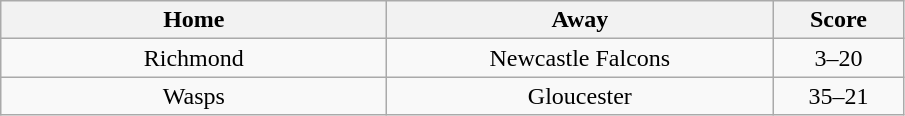<table class="wikitable" style="text-align: center">
<tr>
<th width=250>Home</th>
<th width=250>Away</th>
<th width=80>Score</th>
</tr>
<tr>
<td>Richmond</td>
<td>Newcastle Falcons</td>
<td>3–20</td>
</tr>
<tr>
<td>Wasps</td>
<td>Gloucester</td>
<td>35–21</td>
</tr>
</table>
